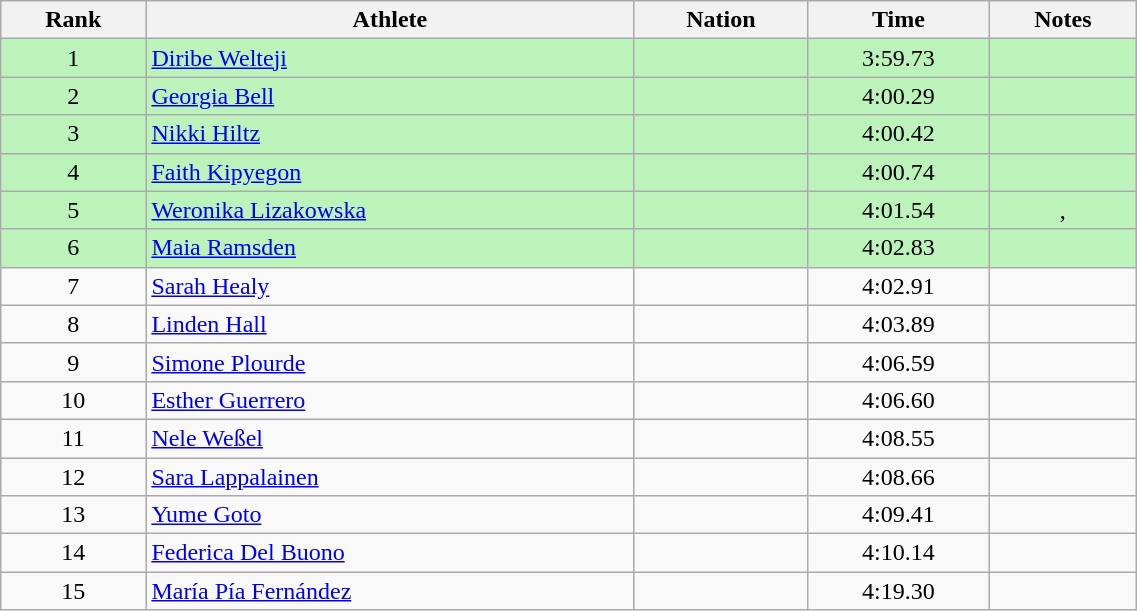<table class="wikitable sortable" style="text-align:center;width: 60%;">
<tr>
<th>Rank</th>
<th>Athlete</th>
<th>Nation</th>
<th>Time</th>
<th>Notes</th>
</tr>
<tr bgcolor=bbf3bb>
<td>1</td>
<td align=left><a href='#'>Diribe Welteji</a></td>
<td align=left></td>
<td>3:59.73</td>
<td></td>
</tr>
<tr bgcolor=bbf3bb>
<td>2</td>
<td align=left><a href='#'>Georgia Bell</a></td>
<td align=left></td>
<td>4:00.29</td>
<td></td>
</tr>
<tr bgcolor=bbf3bb>
<td>3</td>
<td align=left><a href='#'>Nikki Hiltz</a></td>
<td align=left></td>
<td>4:00.42</td>
<td></td>
</tr>
<tr bgcolor=bbf3bb>
<td>4</td>
<td align=left><a href='#'>Faith Kipyegon</a></td>
<td align=left></td>
<td>4:00.74</td>
<td></td>
</tr>
<tr bgcolor=bbf3bb>
<td>5</td>
<td align=left><a href='#'>Weronika Lizakowska</a></td>
<td align=left></td>
<td>4:01.54</td>
<td>, </td>
</tr>
<tr bgcolor=bbf3bb>
<td>6</td>
<td align=left><a href='#'>Maia Ramsden</a></td>
<td align=left></td>
<td>4:02.83</td>
<td></td>
</tr>
<tr>
<td>7</td>
<td align=left><a href='#'>Sarah Healy</a></td>
<td align=left></td>
<td>4:02.91</td>
<td></td>
</tr>
<tr>
<td>8</td>
<td align=left><a href='#'>Linden Hall</a></td>
<td align=left></td>
<td>4:03.89</td>
<td></td>
</tr>
<tr>
<td>9</td>
<td align=left><a href='#'>Simone Plourde</a></td>
<td align=left></td>
<td>4:06.59</td>
<td></td>
</tr>
<tr>
<td>10</td>
<td align=left><a href='#'>Esther Guerrero</a></td>
<td align=left></td>
<td>4:06.60</td>
<td></td>
</tr>
<tr>
<td>11</td>
<td align=left><a href='#'>Nele Weßel</a></td>
<td align=left></td>
<td>4:08.55</td>
<td></td>
</tr>
<tr>
<td>12</td>
<td align=left><a href='#'>Sara Lappalainen</a></td>
<td align=left></td>
<td>4:08.66</td>
<td></td>
</tr>
<tr>
<td>13</td>
<td align=left><a href='#'>Yume Goto</a></td>
<td align=left></td>
<td>4:09.41</td>
<td></td>
</tr>
<tr>
<td>14</td>
<td align=left><a href='#'>Federica Del Buono</a></td>
<td align=left></td>
<td>4:10.14</td>
<td></td>
</tr>
<tr>
<td>15</td>
<td align=left><a href='#'>María Pía Fernández</a></td>
<td align=left></td>
<td>4:19.30</td>
<td></td>
</tr>
</table>
